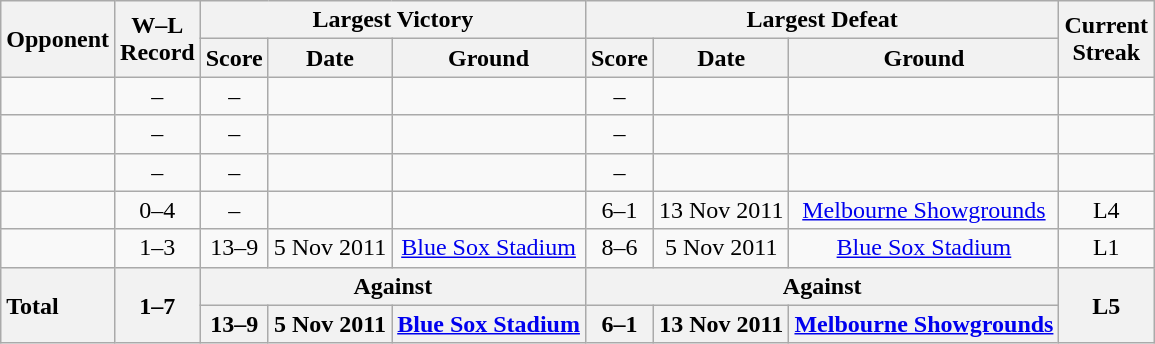<table class="wikitable" style="text-align:center">
<tr>
<th rowspan=2>Opponent</th>
<th rowspan=2>W–L<br>Record</th>
<th colspan=3>Largest Victory</th>
<th colspan=3>Largest Defeat</th>
<th rowspan=2>Current<br>Streak</th>
</tr>
<tr>
<th>Score</th>
<th>Date</th>
<th>Ground</th>
<th>Score</th>
<th>Date</th>
<th>Ground</th>
</tr>
<tr>
<td align=left></td>
<td>–</td>
<td>–</td>
<td></td>
<td></td>
<td>–</td>
<td></td>
<td></td>
<td></td>
</tr>
<tr>
<td align=left></td>
<td>–</td>
<td>–</td>
<td></td>
<td></td>
<td>–</td>
<td></td>
<td></td>
<td></td>
</tr>
<tr>
<td align=left></td>
<td>–</td>
<td>–</td>
<td></td>
<td></td>
<td>–</td>
<td></td>
<td></td>
<td></td>
</tr>
<tr>
<td align=left></td>
<td>0–4</td>
<td>–</td>
<td></td>
<td></td>
<td>6–1</td>
<td>13 Nov 2011</td>
<td><a href='#'>Melbourne Showgrounds</a></td>
<td>L4</td>
</tr>
<tr>
<td align=left></td>
<td>1–3</td>
<td>13–9</td>
<td>5 Nov 2011</td>
<td><a href='#'>Blue Sox Stadium</a></td>
<td>8–6</td>
<td>5 Nov 2011</td>
<td><a href='#'>Blue Sox Stadium</a></td>
<td>L1</td>
</tr>
<tr>
<th rowspan="2" style="text-align:left;">Total</th>
<th rowspan=2>1–7</th>
<th colspan=3>Against </th>
<th colspan=3>Against </th>
<th rowspan=2>L5</th>
</tr>
<tr>
<th>13–9</th>
<th>5 Nov 2011</th>
<th><a href='#'>Blue Sox Stadium</a></th>
<th>6–1</th>
<th>13 Nov 2011</th>
<th><a href='#'>Melbourne Showgrounds</a></th>
</tr>
</table>
